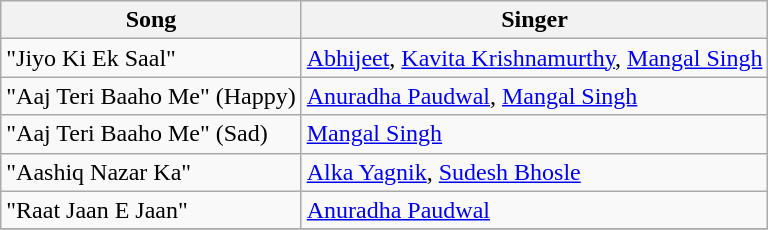<table class="wikitable">
<tr>
<th>Song</th>
<th>Singer</th>
</tr>
<tr>
<td>"Jiyo Ki Ek Saal"</td>
<td><a href='#'>Abhijeet</a>, <a href='#'>Kavita Krishnamurthy</a>, <a href='#'>Mangal Singh</a></td>
</tr>
<tr>
<td>"Aaj Teri Baaho Me" (Happy)</td>
<td><a href='#'>Anuradha Paudwal</a>, <a href='#'>Mangal Singh</a></td>
</tr>
<tr>
<td>"Aaj Teri Baaho Me" (Sad)</td>
<td><a href='#'>Mangal Singh</a></td>
</tr>
<tr>
<td>"Aashiq Nazar Ka"</td>
<td><a href='#'>Alka Yagnik</a>, <a href='#'>Sudesh Bhosle</a></td>
</tr>
<tr>
<td>"Raat Jaan E Jaan"</td>
<td><a href='#'>Anuradha Paudwal</a></td>
</tr>
<tr>
</tr>
</table>
